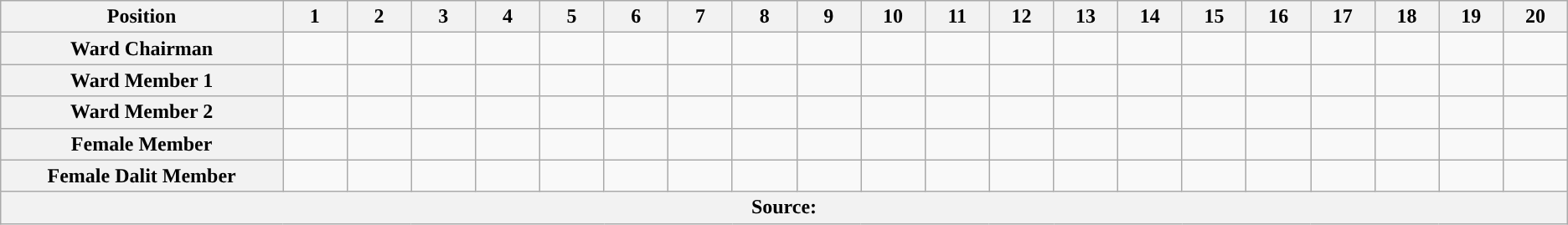<table class="wikitable">
<tr>
<th style="width:390pt;">Position</th>
<th width="4.1%">1</th>
<th width="4.1%">2</th>
<th width="4.1%">3</th>
<th width="4.1%">4</th>
<th width="4.1%">5</th>
<th width="4.1%">6</th>
<th width="4.1%">7</th>
<th width="4.1%">8</th>
<th width="4.1%">9</th>
<th width="4.1%">10</th>
<th width="4.1%">11</th>
<th width="4.1%">12</th>
<th width="4.1%">13</th>
<th width="4.1%">14</th>
<th width="4.1%">15</th>
<th width="4.1%">16</th>
<th width="4.1%">17</th>
<th width="4.1%">18</th>
<th width="4.1%">19</th>
<th width="4.1%">20</th>
</tr>
<tr>
<th>Ward Chairman</th>
<td style="background-color:"></td>
<td style="background-color:"></td>
<td style="background-color:"></td>
<td style="background-color:"></td>
<td style="background-color:"></td>
<td style="background-color:"></td>
<td style="background-color:"></td>
<td style="background-color:"></td>
<td style="background-color:"></td>
<td style="background-color:"></td>
<td style="background-color:"></td>
<td style="background-color:"></td>
<td style="background-color:"></td>
<td style="background-color:"></td>
<td style="background-color:"></td>
<td style="background-color:"></td>
<td style="background-color:"></td>
<td style="background-color:"></td>
<td style="background-color:"></td>
<td style="background-color:"></td>
</tr>
<tr>
<th>Ward Member 1</th>
<td style="background-color:"></td>
<td style="background-color:"></td>
<td style="background-color:"></td>
<td style="background-color:"></td>
<td style="background-color:"></td>
<td style="background-color:"></td>
<td style="background-color:"></td>
<td style="background-color:"></td>
<td style="background-color:"></td>
<td style="background-color:"></td>
<td style="background-color:"></td>
<td style="background-color:"></td>
<td style="background-color:"></td>
<td style="background-color:"></td>
<td style="background-color:"></td>
<td style="background-color:"></td>
<td style="background-color:"></td>
<td style="background-color:"></td>
<td style="background-color:"></td>
<td style="background-color:"></td>
</tr>
<tr>
<th>Ward Member 2</th>
<td style="background-color:"></td>
<td style="background-color:"></td>
<td style="background-color:"></td>
<td style="background-color:"></td>
<td style="background-color:"></td>
<td style="background-color:"></td>
<td style="background-color:"></td>
<td style="background-color:"></td>
<td style="background-color:"></td>
<td style="background-color:"></td>
<td style="background-color:"></td>
<td style="background-color:"></td>
<td style="background-color:"></td>
<td style="background-color:"></td>
<td style="background-color:"></td>
<td style="background-color:"></td>
<td style="background-color:"></td>
<td style="background-color:"></td>
<td style="background-color:"></td>
<td style="background-color:"></td>
</tr>
<tr>
<th>Female Member</th>
<td style="background-color:"></td>
<td style="background-color:"></td>
<td style="background-color:"></td>
<td style="background-color:"></td>
<td style="background-color:"></td>
<td style="background-color:"></td>
<td style="background-color:"></td>
<td style="background-color:"></td>
<td style="background-color:"></td>
<td style="background-color:"></td>
<td style="background-color:"></td>
<td style="background-color:"></td>
<td style="background-color:"></td>
<td style="background-color:"></td>
<td style="background-color:"></td>
<td style="background-color:"></td>
<td style="background-color:"></td>
<td style="background-color:"></td>
<td style="background-color:"></td>
<td style="background-color:"></td>
</tr>
<tr>
<th>Female Dalit Member</th>
<td style="background-color:"></td>
<td style="background-color:"></td>
<td style="background-color:"></td>
<td style="background-color:"></td>
<td style="background-color:"></td>
<td style="background-color:"></td>
<td style="background-color:"></td>
<td style="background-color:"></td>
<td style="background-color:"></td>
<td style="background-color:"></td>
<td style="background-color:"></td>
<td style="background-color:"></td>
<td style="background-color:"></td>
<td style="background-color:"></td>
<td style="background-color:"></td>
<td style="background-color:"></td>
<td style="background-color:"></td>
<td style="background-color:"></td>
<td style="background-color:"></td>
<td style="background-color:"></td>
</tr>
<tr>
<th colspan="21">Source: </th>
</tr>
</table>
